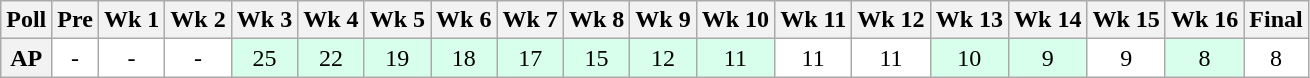<table class="wikitable" style="white-space:nowrap;">
<tr>
<th>Poll</th>
<th>Pre</th>
<th>Wk 1</th>
<th>Wk 2</th>
<th>Wk 3</th>
<th>Wk 4</th>
<th>Wk 5</th>
<th>Wk 6</th>
<th>Wk 7</th>
<th>Wk 8</th>
<th>Wk 9</th>
<th>Wk 10</th>
<th>Wk 11</th>
<th>Wk 12</th>
<th>Wk 13</th>
<th>Wk 14</th>
<th>Wk 15</th>
<th>Wk 16</th>
<th>Final</th>
</tr>
<tr style="text-align:center;">
<th>AP</th>
<td style="background:#FFF;">-</td>
<td style="background:#FFF;">-</td>
<td style="background:#FFF;">-</td>
<td style="background:#D8FFEB;">25</td>
<td style="background:#D8FFEB;">22</td>
<td style="background:#D8FFEB;">19</td>
<td style="background:#D8FFEB;">18</td>
<td style="background:#D8FFEB;">17</td>
<td style="background:#D8FFEB;">15</td>
<td style="background:#D8FFEB;">12</td>
<td style="background:#D8FFEB;">11</td>
<td style="background:#FFF;">11</td>
<td style="background:#FFF;">11</td>
<td style="background:#D8FFEB;">10</td>
<td style="background:#D8FFEB;">9</td>
<td style="background:#FFF;">9</td>
<td style="background:#D8FFEB;">8</td>
<td style="background:#FFF;">8</td>
</tr>
</table>
